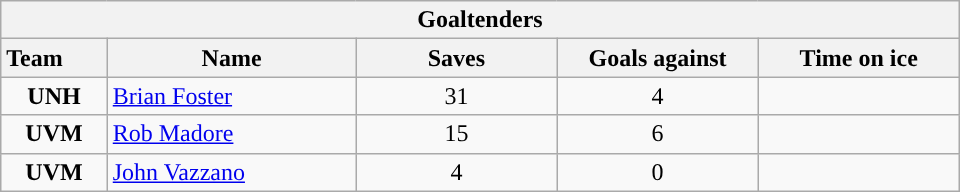<table class="wikitable" style="width:40em; text-align:right;">
<tr>
<th colspan=5>Goaltenders</th>
</tr>
<tr>
<th style="width:4em; text-align:left;">Team</th>
<th style="width:10em;">Name</th>
<th style="width:8em;">Saves</th>
<th style="width:8em;">Goals against</th>
<th style="width:8em;">Time on ice</th>
</tr>
<tr>
<td align=center><strong>UNH</strong></td>
<td style="text-align:left;"><a href='#'>Brian Foster</a></td>
<td align=center>31</td>
<td align=center>4</td>
<td align=center></td>
</tr>
<tr>
<td align=center><strong>UVM</strong></td>
<td style="text-align:left;"><a href='#'>Rob Madore</a></td>
<td align=center>15</td>
<td align=center>6</td>
<td align=center></td>
</tr>
<tr>
<td align=center><strong>UVM</strong></td>
<td style="text-align:left;"><a href='#'>John Vazzano</a></td>
<td align=center>4</td>
<td align=center>0</td>
<td align=center></td>
</tr>
</table>
